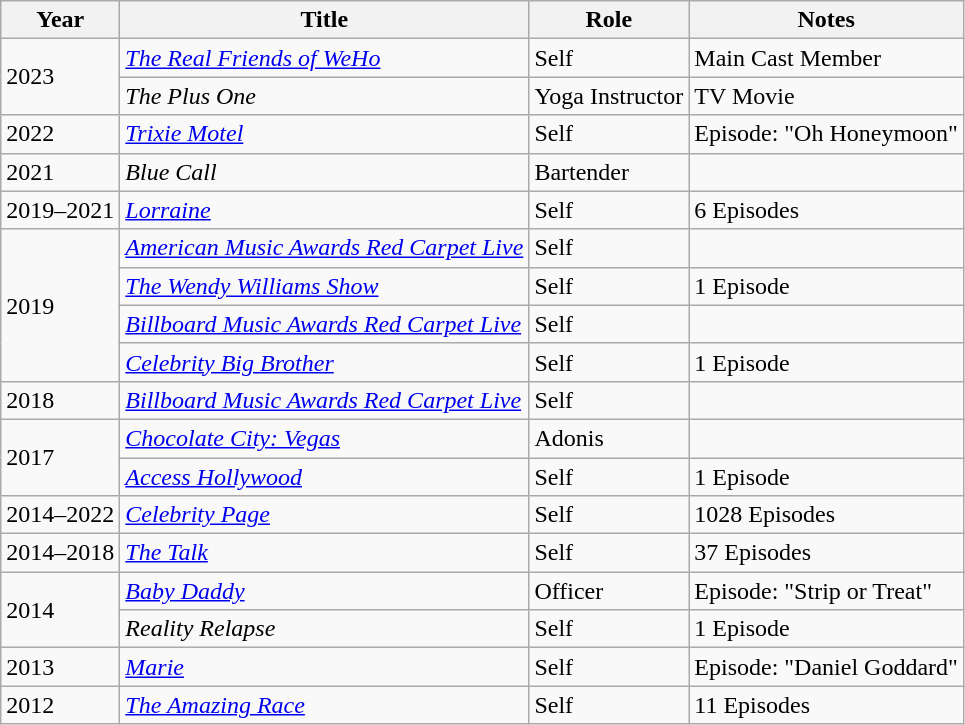<table class="wikitable">
<tr>
<th>Year</th>
<th>Title</th>
<th>Role</th>
<th>Notes</th>
</tr>
<tr>
<td rowspan="2">2023</td>
<td><em><a href='#'>The Real Friends of WeHo</a></em></td>
<td>Self</td>
<td>Main Cast Member</td>
</tr>
<tr>
<td><em>The Plus One</em></td>
<td>Yoga Instructor</td>
<td>TV Movie</td>
</tr>
<tr>
<td>2022</td>
<td><em><a href='#'>Trixie Motel</a></em></td>
<td>Self</td>
<td>Episode: "Oh Honeymoon"</td>
</tr>
<tr>
<td>2021</td>
<td><em>Blue Call</em></td>
<td>Bartender</td>
<td></td>
</tr>
<tr>
<td>2019–2021</td>
<td><a href='#'><em>Lorraine</em></a></td>
<td>Self</td>
<td>6 Episodes</td>
</tr>
<tr>
<td rowspan="4">2019</td>
<td><a href='#'><em>American Music Awards Red Carpet Live</em></a></td>
<td>Self</td>
<td></td>
</tr>
<tr>
<td><em><a href='#'>The Wendy Williams Show</a></em></td>
<td>Self</td>
<td>1 Episode</td>
</tr>
<tr>
<td><a href='#'><em>Billboard Music Awards Red Carpet Live</em></a></td>
<td>Self</td>
<td></td>
</tr>
<tr>
<td><em><a href='#'>Celebrity Big Brother</a></em></td>
<td>Self</td>
<td>1 Episode</td>
</tr>
<tr>
<td>2018</td>
<td><a href='#'><em>Billboard Music Awards Red Carpet Live</em></a></td>
<td>Self</td>
<td></td>
</tr>
<tr>
<td rowspan="2">2017</td>
<td><a href='#'><em>Chocolate City: Vegas</em></a></td>
<td>Adonis</td>
<td></td>
</tr>
<tr>
<td><em><a href='#'>Access Hollywood</a></em></td>
<td>Self</td>
<td>1 Episode</td>
</tr>
<tr>
<td>2014–2022</td>
<td><em><a href='#'>Celebrity Page</a></em></td>
<td>Self</td>
<td>1028 Episodes</td>
</tr>
<tr>
<td>2014–2018</td>
<td><em><a href='#'>The Talk</a></em></td>
<td>Self</td>
<td>37 Episodes</td>
</tr>
<tr>
<td rowspan="2">2014</td>
<td><em><a href='#'>Baby Daddy</a></em></td>
<td>Officer</td>
<td>Episode: "Strip or Treat"</td>
</tr>
<tr>
<td><em>Reality Relapse</em></td>
<td>Self</td>
<td>1 Episode</td>
</tr>
<tr>
<td>2013</td>
<td><a href='#'><em>Marie</em></a></td>
<td>Self</td>
<td>Episode: "Daniel Goddard"</td>
</tr>
<tr>
<td>2012</td>
<td><em><a href='#'>The Amazing Race</a></em></td>
<td>Self</td>
<td>11 Episodes</td>
</tr>
</table>
